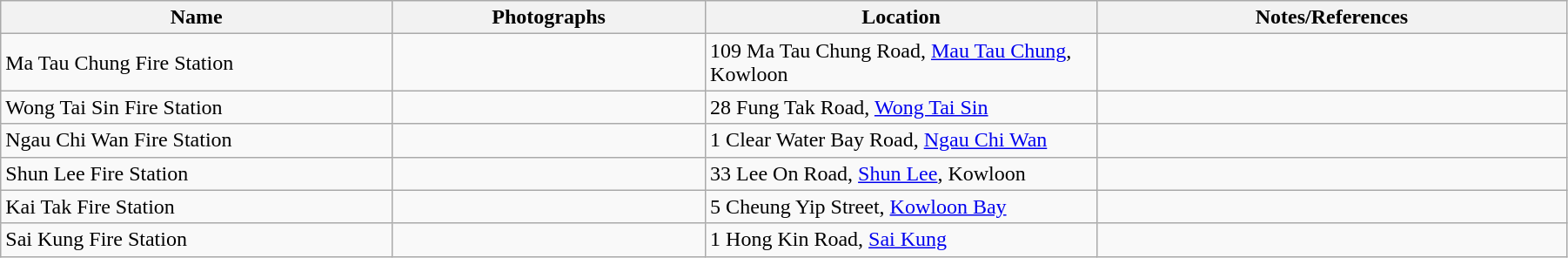<table class="wikitable sortable" style="width:95%">
<tr>
<th width="25%">Name</th>
<th width="20%">Photographs</th>
<th width="25%">Location</th>
<th width="30%">Notes/References</th>
</tr>
<tr>
<td>Ma Tau Chung Fire Station</td>
<td></td>
<td>109 Ma Tau Chung Road, <a href='#'>Mau Tau Chung</a>, Kowloon</td>
<td></td>
</tr>
<tr>
<td>Wong Tai Sin Fire Station</td>
<td></td>
<td>28 Fung Tak Road, <a href='#'>Wong Tai Sin</a></td>
<td></td>
</tr>
<tr>
<td>Ngau Chi Wan Fire Station</td>
<td></td>
<td>1 Clear Water Bay Road, <a href='#'>Ngau Chi Wan</a></td>
<td></td>
</tr>
<tr>
<td>Shun Lee Fire Station</td>
<td></td>
<td>33 Lee On Road, <a href='#'>Shun Lee</a>, Kowloon</td>
<td></td>
</tr>
<tr>
<td>Kai Tak Fire Station</td>
<td></td>
<td>5 Cheung Yip Street, <a href='#'>Kowloon Bay</a><br></td>
</tr>
<tr>
<td>Sai Kung Fire Station</td>
<td></td>
<td>1 Hong Kin Road, <a href='#'>Sai Kung</a></td>
<td></td>
</tr>
</table>
